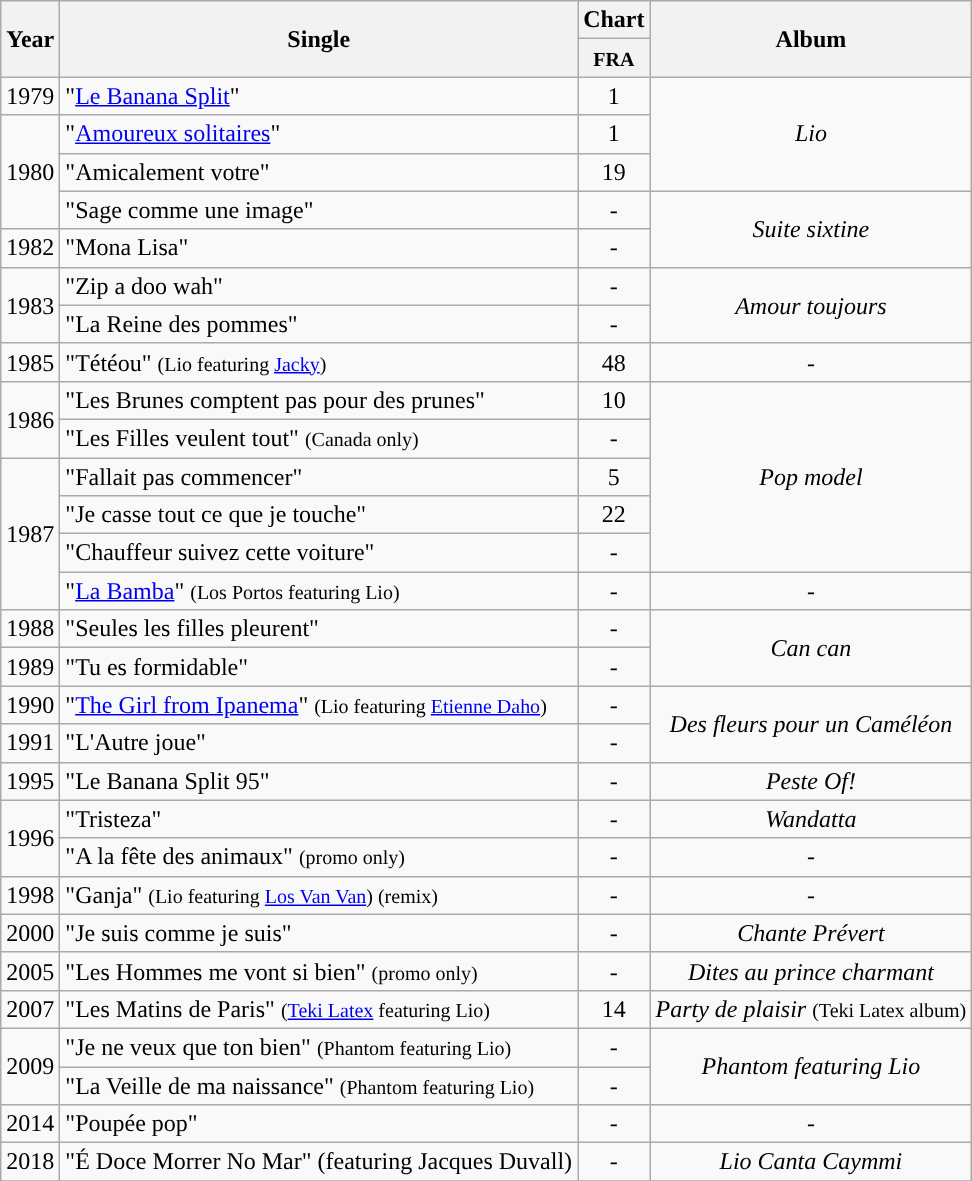<table class="wikitable">
<tr>
<th align="center" rowspan="2">Year</th>
<th align="center" rowspan="2">Single</th>
<th align="center" colspan="1">Chart</th>
<th align="center" rowspan="2">Album</th>
</tr>
<tr>
<th width="40"><small>FRA</small></th>
</tr>
<tr>
<td align="center" rowspan="1">1979</td>
<td>"<a href='#'>Le Banana Split</a>"</td>
<td align="center">1</td>
<td align="center" rowspan="3"><em>Lio</em></td>
</tr>
<tr>
<td align="center" rowspan="3">1980</td>
<td>"<a href='#'>Amoureux solitaires</a>"</td>
<td align="center">1</td>
</tr>
<tr>
<td>"Amicalement votre"</td>
<td align="center">19</td>
</tr>
<tr>
<td>"Sage comme une image"</td>
<td align="center">-</td>
<td align="center" rowspan="2"><em>Suite sixtine</em></td>
</tr>
<tr>
<td align="center" rowspan="1">1982</td>
<td>"Mona Lisa"</td>
<td align="center">-</td>
</tr>
<tr>
<td align="center" rowspan="2">1983</td>
<td>"Zip a doo wah"</td>
<td align="center">-</td>
<td align="center" rowspan="2"><em>Amour toujours</em></td>
</tr>
<tr>
<td>"La Reine des pommes"</td>
<td align="center">-</td>
</tr>
<tr>
<td align="center" rowspan="1">1985</td>
<td>"Tétéou" <small>(Lio featuring <a href='#'>Jacky</a>)</small></td>
<td align="center">48</td>
<td align="center" rowspan="1">-</td>
</tr>
<tr>
<td align="center" rowspan="2">1986</td>
<td>"Les Brunes comptent pas pour des prunes"</td>
<td align="center">10</td>
<td align="center" rowspan="5"><em>Pop model</em></td>
</tr>
<tr>
<td>"Les Filles veulent tout" <small>(Canada only)</small></td>
<td align="center">-</td>
</tr>
<tr>
<td align="center" rowspan="4">1987</td>
<td>"Fallait pas commencer"</td>
<td align="center">5</td>
</tr>
<tr>
<td>"Je casse tout ce que je touche"</td>
<td align="center">22</td>
</tr>
<tr>
<td>"Chauffeur suivez cette voiture"</td>
<td align="center">-</td>
</tr>
<tr>
<td>"<a href='#'>La Bamba</a>" <small>(Los Portos featuring Lio)</small></td>
<td align="center">-</td>
<td align="center" rowspan="1">-</td>
</tr>
<tr>
<td align="center" rowspan="1">1988</td>
<td>"Seules les filles pleurent"</td>
<td align="center">-</td>
<td align="center" rowspan="2"><em>Can can</em></td>
</tr>
<tr>
<td align="center" rowspan="1">1989</td>
<td>"Tu es formidable"</td>
<td align="center">-</td>
</tr>
<tr>
<td align="center" rowspan="1">1990</td>
<td>"<a href='#'>The Girl from Ipanema</a>" <small>(Lio featuring <a href='#'>Etienne Daho</a>)</small></td>
<td align="center">-</td>
<td align="center" rowspan="2"><em>Des fleurs pour un Caméléon</em></td>
</tr>
<tr>
<td align="center" rowspan="1">1991</td>
<td>"L'Autre joue"</td>
<td align="center">-</td>
</tr>
<tr>
<td align="center" rowspan="1">1995</td>
<td>"Le Banana Split 95"</td>
<td align="center">-</td>
<td align="center" rowspan="1"><em>Peste Of!</em></td>
</tr>
<tr>
<td align="center" rowspan="2">1996</td>
<td>"Tristeza"</td>
<td align="center">-</td>
<td align="center" rowspan="1"><em>Wandatta</em></td>
</tr>
<tr>
<td>"A la fête des animaux" <small>(promo only)</small></td>
<td align="center">-</td>
<td align="center" rowspan="1">-</td>
</tr>
<tr>
<td align="center" rowspan="1">1998</td>
<td>"Ganja" <small>(Lio featuring <a href='#'>Los Van Van</a>) (remix)</small></td>
<td align="center">-</td>
<td align="center" rowspan="1">-</td>
</tr>
<tr>
<td align="center" rowspan="1">2000</td>
<td>"Je suis comme je suis"</td>
<td align="center">-</td>
<td align="center" rowspan="1"><em>Chante Prévert</em></td>
</tr>
<tr>
<td align="center" rowspan="1">2005</td>
<td>"Les Hommes me vont si bien" <small>(promo only)</small></td>
<td align="center">-</td>
<td align="center" rowspan="1"><em>Dites au prince charmant</em></td>
</tr>
<tr>
<td align="center" rowspan="1">2007</td>
<td>"Les Matins de Paris" <small>(<a href='#'>Teki Latex</a> featuring Lio)</small></td>
<td align="center">14</td>
<td align="center" rowspan="1"><em>Party de plaisir</em> <small>(Teki Latex album)</small></td>
</tr>
<tr>
<td align="center" rowspan="2">2009</td>
<td>"Je ne veux que ton bien" <small>(Phantom featuring Lio)</small></td>
<td align="center">-</td>
<td align="center" rowspan="2"><em>Phantom featuring Lio</em></td>
</tr>
<tr>
<td>"La Veille de ma naissance" <small>(Phantom featuring Lio)</small></td>
<td align="center">-</td>
</tr>
<tr>
<td align="center" rowspan="1">2014</td>
<td>"Poupée pop"</td>
<td align="center">-</td>
<td align="center" rowspan="1">-</td>
</tr>
<tr>
<td align="center">2018</td>
<td>"É Doce Morrer No Mar" (featuring Jacques Duvall)</td>
<td align="center">-</td>
<td align="center" rowspan="1"><em>Lio Canta Caymmi</em></td>
</tr>
<tr>
</tr>
</table>
